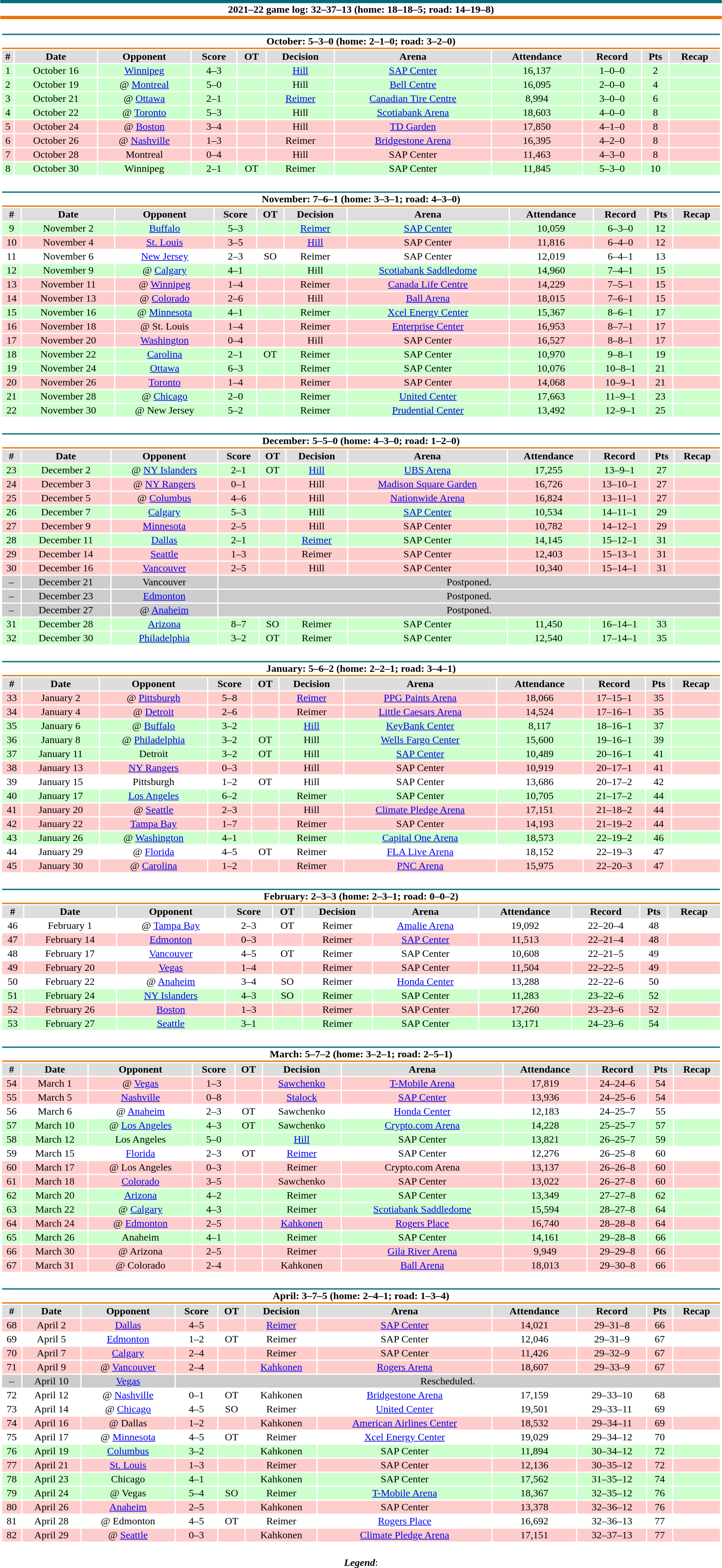<table class="toccolours" style="width:90%; clear:both; margin:1.5em auto; text-align:center;">
<tr>
<th colspan="11" style="background:#FFFFFF; border-top:#006D75 5px solid; border-bottom:#EA7200 5px solid;">2021–22 game log: 32–37–13 (home: 18–18–5; road: 14–19–8)</th>
</tr>
<tr>
<td colspan="11"><br><table class="toccolours collapsible collapsed" style="width:100%;">
<tr>
<th colspan="11" style="background:#FFFFFF; border-top:#006D75 2px solid; border-bottom:#EA7200 2px solid;">October: 5–3–0 (home: 2–1–0; road: 3–2–0)</th>
</tr>
<tr style="background:#ddd;">
<th>#</th>
<th>Date</th>
<th>Opponent</th>
<th>Score</th>
<th>OT</th>
<th>Decision</th>
<th>Arena</th>
<th>Attendance</th>
<th>Record</th>
<th>Pts</th>
<th>Recap</th>
</tr>
<tr style="background:#cfc;">
<td>1</td>
<td>October 16</td>
<td><a href='#'>Winnipeg</a></td>
<td>4–3</td>
<td></td>
<td><a href='#'>Hill</a></td>
<td><a href='#'>SAP Center</a></td>
<td>16,137</td>
<td>1–0–0</td>
<td>2</td>
<td></td>
</tr>
<tr style="background:#cfc;">
<td>2</td>
<td>October 19</td>
<td>@ <a href='#'>Montreal</a></td>
<td>5–0</td>
<td></td>
<td>Hill</td>
<td><a href='#'>Bell Centre</a></td>
<td>16,095</td>
<td>2–0–0</td>
<td>4</td>
<td></td>
</tr>
<tr style="background:#cfc;">
<td>3</td>
<td>October 21</td>
<td>@ <a href='#'>Ottawa</a></td>
<td>2–1</td>
<td></td>
<td><a href='#'>Reimer</a></td>
<td><a href='#'>Canadian Tire Centre</a></td>
<td>8,994</td>
<td>3–0–0</td>
<td>6</td>
<td></td>
</tr>
<tr style="background:#cfc;">
<td>4</td>
<td>October 22</td>
<td>@ <a href='#'>Toronto</a></td>
<td>5–3</td>
<td></td>
<td>Hill</td>
<td><a href='#'>Scotiabank Arena</a></td>
<td>18,603</td>
<td>4–0–0</td>
<td>8</td>
<td></td>
</tr>
<tr style="background:#fcc;">
<td>5</td>
<td>October 24</td>
<td>@ <a href='#'>Boston</a></td>
<td>3–4</td>
<td></td>
<td>Hill</td>
<td><a href='#'>TD Garden</a></td>
<td>17,850</td>
<td>4–1–0</td>
<td>8</td>
<td></td>
</tr>
<tr style="background:#fcc;">
<td>6</td>
<td>October 26</td>
<td>@ <a href='#'>Nashville</a></td>
<td>1–3</td>
<td></td>
<td>Reimer</td>
<td><a href='#'>Bridgestone Arena</a></td>
<td>16,395</td>
<td>4–2–0</td>
<td>8</td>
<td></td>
</tr>
<tr style="background:#fcc;">
<td>7</td>
<td>October 28</td>
<td>Montreal</td>
<td>0–4</td>
<td></td>
<td>Hill</td>
<td>SAP Center</td>
<td>11,463</td>
<td>4–3–0</td>
<td>8</td>
<td></td>
</tr>
<tr style="background:#cfc;">
<td>8</td>
<td>October 30</td>
<td>Winnipeg</td>
<td>2–1</td>
<td>OT</td>
<td>Reimer</td>
<td>SAP Center</td>
<td>11,845</td>
<td>5–3–0</td>
<td>10</td>
<td></td>
</tr>
</table>
</td>
</tr>
<tr>
<td colspan="11"><br><table class="toccolours collapsible collapsed" style="width:100%;">
<tr>
<th colspan="11" style="background:#FFFFFF; border-top:#006D75 2px solid; border-bottom:#EA7200 2px solid;">November: 7–6–1 (home: 3–3–1; road: 4–3–0)</th>
</tr>
<tr style="background:#ddd;">
<th>#</th>
<th>Date</th>
<th>Opponent</th>
<th>Score</th>
<th>OT</th>
<th>Decision</th>
<th>Arena</th>
<th>Attendance</th>
<th>Record</th>
<th>Pts</th>
<th>Recap</th>
</tr>
<tr style="background:#cfc;">
<td>9</td>
<td>November 2</td>
<td><a href='#'>Buffalo</a></td>
<td>5–3</td>
<td></td>
<td><a href='#'>Reimer</a></td>
<td><a href='#'>SAP Center</a></td>
<td>10,059</td>
<td>6–3–0</td>
<td>12</td>
<td></td>
</tr>
<tr style="background:#fcc;">
<td>10</td>
<td>November 4</td>
<td><a href='#'>St. Louis</a></td>
<td>3–5</td>
<td></td>
<td><a href='#'>Hill</a></td>
<td>SAP Center</td>
<td>11,816</td>
<td>6–4–0</td>
<td>12</td>
<td></td>
</tr>
<tr style="background:#fff;">
<td>11</td>
<td>November 6</td>
<td><a href='#'>New Jersey</a></td>
<td>2–3</td>
<td>SO</td>
<td>Reimer</td>
<td>SAP Center</td>
<td>12,019</td>
<td>6–4–1</td>
<td>13</td>
<td></td>
</tr>
<tr style="background:#cfc;">
<td>12</td>
<td>November 9</td>
<td>@ <a href='#'>Calgary</a></td>
<td>4–1</td>
<td></td>
<td>Hill</td>
<td><a href='#'>Scotiabank Saddledome</a></td>
<td>14,960</td>
<td>7–4–1</td>
<td>15</td>
<td></td>
</tr>
<tr style="background:#fcc;">
<td>13</td>
<td>November 11</td>
<td>@ <a href='#'>Winnipeg</a></td>
<td>1–4</td>
<td></td>
<td>Reimer</td>
<td><a href='#'>Canada Life Centre</a></td>
<td>14,229</td>
<td>7–5–1</td>
<td>15</td>
<td></td>
</tr>
<tr style="background:#fcc;">
<td>14</td>
<td>November 13</td>
<td>@ <a href='#'>Colorado</a></td>
<td>2–6</td>
<td></td>
<td>Hill</td>
<td><a href='#'>Ball Arena</a></td>
<td>18,015</td>
<td>7–6–1</td>
<td>15</td>
<td></td>
</tr>
<tr style="background:#cfc;">
<td>15</td>
<td>November 16</td>
<td>@ <a href='#'>Minnesota</a></td>
<td>4–1</td>
<td></td>
<td>Reimer</td>
<td><a href='#'>Xcel Energy Center</a></td>
<td>15,367</td>
<td>8–6–1</td>
<td>17</td>
<td></td>
</tr>
<tr style="background:#fcc;">
<td>16</td>
<td>November 18</td>
<td>@ St. Louis</td>
<td>1–4</td>
<td></td>
<td>Reimer</td>
<td><a href='#'>Enterprise Center</a></td>
<td>16,953</td>
<td>8–7–1</td>
<td>17</td>
<td></td>
</tr>
<tr style="background:#fcc;">
<td>17</td>
<td>November 20</td>
<td><a href='#'>Washington</a></td>
<td>0–4</td>
<td></td>
<td>Hill</td>
<td>SAP Center</td>
<td>16,527</td>
<td>8–8–1</td>
<td>17</td>
<td></td>
</tr>
<tr style="background:#cfc;">
<td>18</td>
<td>November 22</td>
<td><a href='#'>Carolina</a></td>
<td>2–1</td>
<td>OT</td>
<td>Reimer</td>
<td>SAP Center</td>
<td>10,970</td>
<td>9–8–1</td>
<td>19</td>
<td></td>
</tr>
<tr style="background:#cfc;">
<td>19</td>
<td>November 24</td>
<td><a href='#'>Ottawa</a></td>
<td>6–3</td>
<td></td>
<td>Reimer</td>
<td>SAP Center</td>
<td>10,076</td>
<td>10–8–1</td>
<td>21</td>
<td></td>
</tr>
<tr style="background:#fcc;">
<td>20</td>
<td>November 26</td>
<td><a href='#'>Toronto</a></td>
<td>1–4</td>
<td></td>
<td>Reimer</td>
<td>SAP Center</td>
<td>14,068</td>
<td>10–9–1</td>
<td>21</td>
<td></td>
</tr>
<tr style="background:#cfc;">
<td>21</td>
<td>November 28</td>
<td>@ <a href='#'>Chicago</a></td>
<td>2–0</td>
<td></td>
<td>Reimer</td>
<td><a href='#'>United Center</a></td>
<td>17,663</td>
<td>11–9–1</td>
<td>23</td>
<td></td>
</tr>
<tr style="background:#cfc;">
<td>22</td>
<td>November 30</td>
<td>@ New Jersey</td>
<td>5–2</td>
<td></td>
<td>Reimer</td>
<td><a href='#'>Prudential Center</a></td>
<td>13,492</td>
<td>12–9–1</td>
<td>25</td>
<td></td>
</tr>
</table>
</td>
</tr>
<tr>
<td colspan="11"><br><table class="toccolours collapsible collapsed" style="width:100%;">
<tr>
<th colspan="11" style="background:#FFFFFF; border-top:#006D75 2px solid; border-bottom:#EA7200 2px solid;">December: 5–5–0 (home: 4–3–0; road: 1–2–0)</th>
</tr>
<tr style="background:#ddd;">
<th>#</th>
<th>Date</th>
<th>Opponent</th>
<th>Score</th>
<th>OT</th>
<th>Decision</th>
<th>Arena</th>
<th>Attendance</th>
<th>Record</th>
<th>Pts</th>
<th>Recap</th>
</tr>
<tr style="background:#cfc;">
<td>23</td>
<td>December 2</td>
<td>@ <a href='#'>NY Islanders</a></td>
<td>2–1</td>
<td>OT</td>
<td><a href='#'>Hill</a></td>
<td><a href='#'>UBS Arena</a></td>
<td>17,255</td>
<td>13–9–1</td>
<td>27</td>
<td></td>
</tr>
<tr style="background:#fcc;">
<td>24</td>
<td>December 3</td>
<td>@ <a href='#'>NY Rangers</a></td>
<td>0–1</td>
<td></td>
<td>Hill</td>
<td><a href='#'>Madison Square Garden</a></td>
<td>16,726</td>
<td>13–10–1</td>
<td>27</td>
<td></td>
</tr>
<tr style="background:#fcc;">
<td>25</td>
<td>December 5</td>
<td>@ <a href='#'>Columbus</a></td>
<td>4–6</td>
<td></td>
<td>Hill</td>
<td><a href='#'>Nationwide Arena</a></td>
<td>16,824</td>
<td>13–11–1</td>
<td>27</td>
<td></td>
</tr>
<tr style="background:#cfc;">
<td>26</td>
<td>December 7</td>
<td><a href='#'>Calgary</a></td>
<td>5–3</td>
<td></td>
<td>Hill</td>
<td><a href='#'>SAP Center</a></td>
<td>10,534</td>
<td>14–11–1</td>
<td>29</td>
<td></td>
</tr>
<tr style="background:#fcc;">
<td>27</td>
<td>December 9</td>
<td><a href='#'>Minnesota</a></td>
<td>2–5</td>
<td></td>
<td>Hill</td>
<td>SAP Center</td>
<td>10,782</td>
<td>14–12–1</td>
<td>29</td>
<td></td>
</tr>
<tr style="background:#cfc;">
<td>28</td>
<td>December 11</td>
<td><a href='#'>Dallas</a></td>
<td>2–1</td>
<td></td>
<td><a href='#'>Reimer</a></td>
<td>SAP Center</td>
<td>14,145</td>
<td>15–12–1</td>
<td>31</td>
<td></td>
</tr>
<tr style="background:#fcc;">
<td>29</td>
<td>December 14</td>
<td><a href='#'>Seattle</a></td>
<td>1–3</td>
<td></td>
<td>Reimer</td>
<td>SAP Center</td>
<td>12,403</td>
<td>15–13–1</td>
<td>31</td>
<td></td>
</tr>
<tr style="background:#fcc;">
<td>30</td>
<td>December 16</td>
<td><a href='#'>Vancouver</a></td>
<td>2–5</td>
<td></td>
<td>Hill</td>
<td>SAP Center</td>
<td>10,340</td>
<td>15–14–1</td>
<td>31</td>
<td></td>
</tr>
<tr style="background:#ccc;">
<td>–</td>
<td>December 21</td>
<td>Vancouver</td>
<td colspan="8">Postponed.</td>
</tr>
<tr style="background:#ccc;">
<td>–</td>
<td>December 23</td>
<td><a href='#'>Edmonton</a></td>
<td colspan="8">Postponed.</td>
</tr>
<tr style="background:#ccc;">
<td>–</td>
<td>December 27</td>
<td>@ <a href='#'>Anaheim</a></td>
<td colspan="8">Postponed.</td>
</tr>
<tr style="background:#cfc;">
<td>31</td>
<td>December 28</td>
<td><a href='#'>Arizona</a></td>
<td>8–7</td>
<td>SO</td>
<td>Reimer</td>
<td>SAP Center</td>
<td>11,450</td>
<td>16–14–1</td>
<td>33</td>
<td></td>
</tr>
<tr style="background:#cfc;">
<td>32</td>
<td>December 30</td>
<td><a href='#'>Philadelphia</a></td>
<td>3–2</td>
<td>OT</td>
<td>Reimer</td>
<td>SAP Center</td>
<td>12,540</td>
<td>17–14–1</td>
<td>35</td>
<td></td>
</tr>
</table>
</td>
</tr>
<tr>
<td colspan="11"><br><table class="toccolours collapsible collapsed" style="width:100%;">
<tr>
<th colspan="11" style="background:#FFFFFF; border-top:#006D75 2px solid; border-bottom:#EA7200 2px solid;">January: 5–6–2 (home: 2–2–1; road: 3–4–1)</th>
</tr>
<tr style="background:#ddd;">
<th>#</th>
<th>Date</th>
<th>Opponent</th>
<th>Score</th>
<th>OT</th>
<th>Decision</th>
<th>Arena</th>
<th>Attendance</th>
<th>Record</th>
<th>Pts</th>
<th>Recap</th>
</tr>
<tr style="background:#fcc;">
<td>33</td>
<td>January 2</td>
<td>@ <a href='#'>Pittsburgh</a></td>
<td>5–8</td>
<td></td>
<td><a href='#'>Reimer</a></td>
<td><a href='#'>PPG Paints Arena</a></td>
<td>18,066</td>
<td>17–15–1</td>
<td>35</td>
<td></td>
</tr>
<tr style="background:#fcc;">
<td>34</td>
<td>January 4</td>
<td>@ <a href='#'>Detroit</a></td>
<td>2–6</td>
<td></td>
<td>Reimer</td>
<td><a href='#'>Little Caesars Arena</a></td>
<td>14,524</td>
<td>17–16–1</td>
<td>35</td>
<td></td>
</tr>
<tr style="background:#cfc;">
<td>35</td>
<td>January 6</td>
<td>@ <a href='#'>Buffalo</a></td>
<td>3–2</td>
<td></td>
<td><a href='#'>Hill</a></td>
<td><a href='#'>KeyBank Center</a></td>
<td>8,117</td>
<td>18–16–1</td>
<td>37</td>
<td></td>
</tr>
<tr style="background:#cfc;">
<td>36</td>
<td>January 8</td>
<td>@ <a href='#'>Philadelphia</a></td>
<td>3–2</td>
<td>OT</td>
<td>Hill</td>
<td><a href='#'>Wells Fargo Center</a></td>
<td>15,600</td>
<td>19–16–1</td>
<td>39</td>
<td></td>
</tr>
<tr style="background:#cfc;">
<td>37</td>
<td>January 11</td>
<td>Detroit</td>
<td>3–2</td>
<td>OT</td>
<td>Hill</td>
<td><a href='#'>SAP Center</a></td>
<td>10,489</td>
<td>20–16–1</td>
<td>41</td>
<td></td>
</tr>
<tr style="background:#fcc;">
<td>38</td>
<td>January 13</td>
<td><a href='#'>NY Rangers</a></td>
<td>0–3</td>
<td></td>
<td>Hill</td>
<td>SAP Center</td>
<td>10,919</td>
<td>20–17–1</td>
<td>41</td>
<td></td>
</tr>
<tr style="background:#fff;">
<td>39</td>
<td>January 15</td>
<td>Pittsburgh</td>
<td>1–2</td>
<td>OT</td>
<td>Hill</td>
<td>SAP Center</td>
<td>13,686</td>
<td>20–17–2</td>
<td>42</td>
<td></td>
</tr>
<tr style="background:#cfc;">
<td>40</td>
<td>January 17</td>
<td><a href='#'>Los Angeles</a></td>
<td>6–2</td>
<td></td>
<td>Reimer</td>
<td>SAP Center</td>
<td>10,705</td>
<td>21–17–2</td>
<td>44</td>
<td></td>
</tr>
<tr style="background:#fcc;">
<td>41</td>
<td>January 20</td>
<td>@ <a href='#'>Seattle</a></td>
<td>2–3</td>
<td></td>
<td>Hill</td>
<td><a href='#'>Climate Pledge Arena</a></td>
<td>17,151</td>
<td>21–18–2</td>
<td>44</td>
<td></td>
</tr>
<tr style="background:#fcc;">
<td>42</td>
<td>January 22</td>
<td><a href='#'>Tampa Bay</a></td>
<td>1–7</td>
<td></td>
<td>Reimer</td>
<td>SAP Center</td>
<td>14,193</td>
<td>21–19–2</td>
<td>44</td>
<td></td>
</tr>
<tr style="background:#cfc;">
<td>43</td>
<td>January 26</td>
<td>@ <a href='#'>Washington</a></td>
<td>4–1</td>
<td></td>
<td>Reimer</td>
<td><a href='#'>Capital One Arena</a></td>
<td>18,573</td>
<td>22–19–2</td>
<td>46</td>
<td></td>
</tr>
<tr style="background:#fff;">
<td>44</td>
<td>January 29</td>
<td>@ <a href='#'>Florida</a></td>
<td>4–5</td>
<td>OT</td>
<td>Reimer</td>
<td><a href='#'>FLA Live Arena</a></td>
<td>18,152</td>
<td>22–19–3</td>
<td>47</td>
<td></td>
</tr>
<tr style="background:#fcc;">
<td>45</td>
<td>January 30</td>
<td>@ <a href='#'>Carolina</a></td>
<td>1–2</td>
<td></td>
<td>Reimer</td>
<td><a href='#'>PNC Arena</a></td>
<td>15,975</td>
<td>22–20–3</td>
<td>47</td>
<td></td>
</tr>
</table>
</td>
</tr>
<tr>
<td colspan="11"><br><table class="toccolours collapsible collapsed" style="width:100%;">
<tr>
<th colspan="11" style="background:#FFFFFF; border-top:#006D75 2px solid; border-bottom:#EA7200 2px solid;">February: 2–3–3 (home: 2–3–1; road: 0–0–2)</th>
</tr>
<tr style="background:#ddd;">
<th>#</th>
<th>Date</th>
<th>Opponent</th>
<th>Score</th>
<th>OT</th>
<th>Decision</th>
<th>Arena</th>
<th>Attendance</th>
<th>Record</th>
<th>Pts</th>
<th>Recap</th>
</tr>
<tr style="background:#fff;">
<td>46</td>
<td>February 1</td>
<td>@ <a href='#'>Tampa Bay</a></td>
<td>2–3</td>
<td>OT</td>
<td>Reimer</td>
<td><a href='#'>Amalie Arena</a></td>
<td>19,092</td>
<td>22–20–4</td>
<td>48</td>
<td></td>
</tr>
<tr style="background:#fcc;">
<td>47</td>
<td>February 14</td>
<td><a href='#'>Edmonton</a></td>
<td>0–3</td>
<td></td>
<td>Reimer</td>
<td><a href='#'>SAP Center</a></td>
<td>11,513</td>
<td>22–21–4</td>
<td>48</td>
<td></td>
</tr>
<tr style="background:#fff;">
<td>48</td>
<td>February 17</td>
<td><a href='#'>Vancouver</a></td>
<td>4–5</td>
<td>OT</td>
<td>Reimer</td>
<td>SAP Center</td>
<td>10,608</td>
<td>22–21–5</td>
<td>49</td>
<td></td>
</tr>
<tr style="background:#fcc;">
<td>49</td>
<td>February 20</td>
<td><a href='#'>Vegas</a></td>
<td>1–4</td>
<td></td>
<td>Reimer</td>
<td>SAP Center</td>
<td>11,504</td>
<td>22–22–5</td>
<td>49</td>
<td></td>
</tr>
<tr style="background:#fff;">
<td>50</td>
<td>February 22</td>
<td>@ <a href='#'>Anaheim</a></td>
<td>3–4</td>
<td>SO</td>
<td>Reimer</td>
<td><a href='#'>Honda Center</a></td>
<td>13,288</td>
<td>22–22–6</td>
<td>50</td>
<td></td>
</tr>
<tr style="background:#cfc;">
<td>51</td>
<td>February 24</td>
<td><a href='#'>NY Islanders</a></td>
<td>4–3</td>
<td>SO</td>
<td>Reimer</td>
<td>SAP Center</td>
<td>11,283</td>
<td>23–22–6</td>
<td>52</td>
<td></td>
</tr>
<tr style="background:#fcc;">
<td>52</td>
<td>February 26</td>
<td><a href='#'>Boston</a></td>
<td>1–3</td>
<td></td>
<td>Reimer</td>
<td>SAP Center</td>
<td>17,260</td>
<td>23–23–6</td>
<td>52</td>
<td></td>
</tr>
<tr style="background:#cfc;">
<td>53</td>
<td>February 27</td>
<td><a href='#'>Seattle</a></td>
<td>3–1</td>
<td></td>
<td>Reimer</td>
<td>SAP Center</td>
<td>13,171</td>
<td>24–23–6</td>
<td>54</td>
<td></td>
</tr>
</table>
</td>
</tr>
<tr>
<td colspan="11"><br><table class="toccolours collapsible collapsed" style="width:100%;">
<tr>
<th colspan="11" style="background:#FFFFFF; border-top:#006D75 2px solid; border-bottom:#EA7200 2px solid;">March: 5–7–2 (home: 3–2–1; road: 2–5–1)</th>
</tr>
<tr style="background:#ddd;">
<th>#</th>
<th>Date</th>
<th>Opponent</th>
<th>Score</th>
<th>OT</th>
<th>Decision</th>
<th>Arena</th>
<th>Attendance</th>
<th>Record</th>
<th>Pts</th>
<th>Recap</th>
</tr>
<tr style="background:#fcc;">
<td>54</td>
<td>March 1</td>
<td>@ <a href='#'>Vegas</a></td>
<td>1–3</td>
<td></td>
<td><a href='#'>Sawchenko</a></td>
<td><a href='#'>T-Mobile Arena</a></td>
<td>17,819</td>
<td>24–24–6</td>
<td>54</td>
<td></td>
</tr>
<tr style="background:#fcc;">
<td>55</td>
<td>March 5</td>
<td><a href='#'>Nashville</a></td>
<td>0–8</td>
<td></td>
<td><a href='#'>Stalock</a></td>
<td><a href='#'>SAP Center</a></td>
<td>13,936</td>
<td>24–25–6</td>
<td>54</td>
<td></td>
</tr>
<tr style="background:#fff;">
<td>56</td>
<td>March 6</td>
<td>@ <a href='#'>Anaheim</a></td>
<td>2–3</td>
<td>OT</td>
<td>Sawchenko</td>
<td><a href='#'>Honda Center</a></td>
<td>12,183</td>
<td>24–25–7</td>
<td>55</td>
<td></td>
</tr>
<tr style="background:#cfc;">
<td>57</td>
<td>March 10</td>
<td>@ <a href='#'>Los Angeles</a></td>
<td>4–3</td>
<td>OT</td>
<td>Sawchenko</td>
<td><a href='#'>Crypto.com Arena</a></td>
<td>14,228</td>
<td>25–25–7</td>
<td>57</td>
<td></td>
</tr>
<tr style="background:#cfc;">
<td>58</td>
<td>March 12</td>
<td>Los Angeles</td>
<td>5–0</td>
<td></td>
<td><a href='#'>Hill</a></td>
<td>SAP Center</td>
<td>13,821</td>
<td>26–25–7</td>
<td>59</td>
<td></td>
</tr>
<tr style="background:#fff;">
<td>59</td>
<td>March 15</td>
<td><a href='#'>Florida</a></td>
<td>2–3</td>
<td>OT</td>
<td><a href='#'>Reimer</a></td>
<td>SAP Center</td>
<td>12,276</td>
<td>26–25–8</td>
<td>60</td>
<td></td>
</tr>
<tr style="background:#fcc;">
<td>60</td>
<td>March 17</td>
<td>@ Los Angeles</td>
<td>0–3</td>
<td></td>
<td>Reimer</td>
<td>Crypto.com Arena</td>
<td>13,137</td>
<td>26–26–8</td>
<td>60</td>
<td></td>
</tr>
<tr style="background:#fcc;">
<td>61</td>
<td>March 18</td>
<td><a href='#'>Colorado</a></td>
<td>3–5</td>
<td></td>
<td>Sawchenko</td>
<td>SAP Center</td>
<td>13,022</td>
<td>26–27–8</td>
<td>60</td>
<td></td>
</tr>
<tr style="background:#cfc;">
<td>62</td>
<td>March 20</td>
<td><a href='#'>Arizona</a></td>
<td>4–2</td>
<td></td>
<td>Reimer</td>
<td>SAP Center</td>
<td>13,349</td>
<td>27–27–8</td>
<td>62</td>
<td></td>
</tr>
<tr style="background:#cfc;">
<td>63</td>
<td>March 22</td>
<td>@ <a href='#'>Calgary</a></td>
<td>4–3</td>
<td></td>
<td>Reimer</td>
<td><a href='#'>Scotiabank Saddledome</a></td>
<td>15,594</td>
<td>28–27–8</td>
<td>64</td>
<td></td>
</tr>
<tr style="background:#fcc;">
<td>64</td>
<td>March 24</td>
<td>@ <a href='#'>Edmonton</a></td>
<td>2–5</td>
<td></td>
<td><a href='#'>Kahkonen</a></td>
<td><a href='#'>Rogers Place</a></td>
<td>16,740</td>
<td>28–28–8</td>
<td>64</td>
<td></td>
</tr>
<tr style="background:#cfc;">
<td>65</td>
<td>March 26</td>
<td>Anaheim</td>
<td>4–1</td>
<td></td>
<td>Reimer</td>
<td>SAP Center</td>
<td>14,161</td>
<td>29–28–8</td>
<td>66</td>
<td></td>
</tr>
<tr style="background:#fcc;">
<td>66</td>
<td>March 30</td>
<td>@ Arizona</td>
<td>2–5</td>
<td></td>
<td>Reimer</td>
<td><a href='#'>Gila River Arena</a></td>
<td>9,949</td>
<td>29–29–8</td>
<td>66</td>
<td></td>
</tr>
<tr style="background:#fcc;">
<td>67</td>
<td>March 31</td>
<td>@ Colorado</td>
<td>2–4</td>
<td></td>
<td>Kahkonen</td>
<td><a href='#'>Ball Arena</a></td>
<td>18,013</td>
<td>29–30–8</td>
<td>66</td>
<td></td>
</tr>
</table>
</td>
</tr>
<tr>
<td colspan="11"><br><table class="toccolours collapsible collapsed" style="width:100%;">
<tr>
<th colspan="11" style="background:#FFFFFF; border-top:#006D75 2px solid; border-bottom:#EA7200 2px solid;">April: 3–7–5 (home: 2–4–1; road: 1–3–4)</th>
</tr>
<tr style="background:#ddd;">
<th>#</th>
<th>Date</th>
<th>Opponent</th>
<th>Score</th>
<th>OT</th>
<th>Decision</th>
<th>Arena</th>
<th>Attendance</th>
<th>Record</th>
<th>Pts</th>
<th>Recap</th>
</tr>
<tr style="background:#fcc;">
<td>68</td>
<td>April 2</td>
<td><a href='#'>Dallas</a></td>
<td>4–5</td>
<td></td>
<td><a href='#'>Reimer</a></td>
<td><a href='#'>SAP Center</a></td>
<td>14,021</td>
<td>29–31–8</td>
<td>66</td>
<td></td>
</tr>
<tr style="background:#fff;">
<td>69</td>
<td>April 5</td>
<td><a href='#'>Edmonton</a></td>
<td>1–2</td>
<td>OT</td>
<td>Reimer</td>
<td>SAP Center</td>
<td>12,046</td>
<td>29–31–9</td>
<td>67</td>
<td></td>
</tr>
<tr style="background:#fcc;">
<td>70</td>
<td>April 7</td>
<td><a href='#'>Calgary</a></td>
<td>2–4</td>
<td></td>
<td>Reimer</td>
<td>SAP Center</td>
<td>11,426</td>
<td>29–32–9</td>
<td>67</td>
<td></td>
</tr>
<tr style="background:#fcc;">
<td>71</td>
<td>April 9</td>
<td>@ <a href='#'>Vancouver</a></td>
<td>2–4</td>
<td></td>
<td><a href='#'>Kahkonen</a></td>
<td><a href='#'>Rogers Arena</a></td>
<td>18,607</td>
<td>29–33–9</td>
<td>67</td>
<td></td>
</tr>
<tr style="background:#ccc;">
<td>–</td>
<td>April 10</td>
<td><a href='#'>Vegas</a></td>
<td colspan="8">Rescheduled.</td>
</tr>
<tr style="background:#fff;">
<td>72</td>
<td>April 12</td>
<td>@ <a href='#'>Nashville</a></td>
<td>0–1</td>
<td>OT</td>
<td>Kahkonen</td>
<td><a href='#'>Bridgestone Arena</a></td>
<td>17,159</td>
<td>29–33–10</td>
<td>68</td>
<td></td>
</tr>
<tr style="background:#fff;">
<td>73</td>
<td>April 14</td>
<td>@ <a href='#'>Chicago</a></td>
<td>4–5</td>
<td>SO</td>
<td>Reimer</td>
<td><a href='#'>United Center</a></td>
<td>19,501</td>
<td>29–33–11</td>
<td>69</td>
<td></td>
</tr>
<tr style="background:#fcc;">
<td>74</td>
<td>April 16</td>
<td>@ Dallas</td>
<td>1–2</td>
<td></td>
<td>Kahkonen</td>
<td><a href='#'>American Airlines Center</a></td>
<td>18,532</td>
<td>29–34–11</td>
<td>69</td>
<td></td>
</tr>
<tr style="background:#fff;">
<td>75</td>
<td>April 17</td>
<td>@ <a href='#'>Minnesota</a></td>
<td>4–5</td>
<td>OT</td>
<td>Reimer</td>
<td><a href='#'>Xcel Energy Center</a></td>
<td>19,029</td>
<td>29–34–12</td>
<td>70</td>
<td></td>
</tr>
<tr style="background:#cfc;">
<td>76</td>
<td>April 19</td>
<td><a href='#'>Columbus</a></td>
<td>3–2</td>
<td></td>
<td>Kahkonen</td>
<td>SAP Center</td>
<td>11,894</td>
<td>30–34–12</td>
<td>72</td>
<td></td>
</tr>
<tr style="background:#fcc;">
<td>77</td>
<td>April 21</td>
<td><a href='#'>St. Louis</a></td>
<td>1–3</td>
<td></td>
<td>Reimer</td>
<td>SAP Center</td>
<td>12,136</td>
<td>30–35–12</td>
<td>72</td>
<td></td>
</tr>
<tr style="background:#cfc;">
<td>78</td>
<td>April 23</td>
<td>Chicago</td>
<td>4–1</td>
<td></td>
<td>Kahkonen</td>
<td>SAP Center</td>
<td>17,562</td>
<td>31–35–12</td>
<td>74</td>
<td></td>
</tr>
<tr style="background:#cfc;">
<td>79</td>
<td>April 24</td>
<td>@ Vegas</td>
<td>5–4</td>
<td>SO</td>
<td>Reimer</td>
<td><a href='#'>T-Mobile Arena</a></td>
<td>18,367</td>
<td>32–35–12</td>
<td>76</td>
<td></td>
</tr>
<tr style="background:#fcc;">
<td>80</td>
<td>April 26</td>
<td><a href='#'>Anaheim</a></td>
<td>2–5</td>
<td></td>
<td>Kahkonen</td>
<td>SAP Center</td>
<td>13,378</td>
<td>32–36–12</td>
<td>76</td>
<td></td>
</tr>
<tr style="background:#fff;">
<td>81</td>
<td>April 28</td>
<td>@ Edmonton</td>
<td>4–5</td>
<td>OT</td>
<td>Reimer</td>
<td><a href='#'>Rogers Place</a></td>
<td>16,692</td>
<td>32–36–13</td>
<td>77</td>
<td></td>
</tr>
<tr style="background:#fcc;">
<td>82</td>
<td>April 29</td>
<td>@ <a href='#'>Seattle</a></td>
<td>0–3</td>
<td></td>
<td>Kahkonen</td>
<td><a href='#'>Climate Pledge Arena</a></td>
<td>17,151</td>
<td>32–37–13</td>
<td>77</td>
<td></td>
</tr>
</table>
</td>
</tr>
<tr>
<td colspan="10" style="text-align:center;"><br><strong><em>Legend</em></strong>:



</td>
</tr>
</table>
